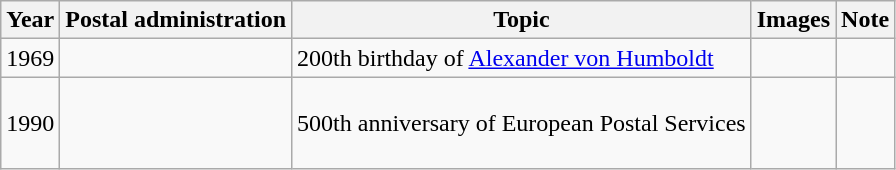<table class="wikitable">
<tr>
<th>Year</th>
<th>Postal administration</th>
<th>Topic</th>
<th>Images</th>
<th>Note</th>
</tr>
<tr>
<td>1969</td>
<td></td>
<td>200th birthday of <a href='#'>Alexander von Humboldt</a></td>
<td></td>
<td></td>
</tr>
<tr>
<td>1990</td>
<td><br><br><br></td>
<td>500th anniversary of European Postal Services</td>
<td></td>
<td></td>
</tr>
</table>
